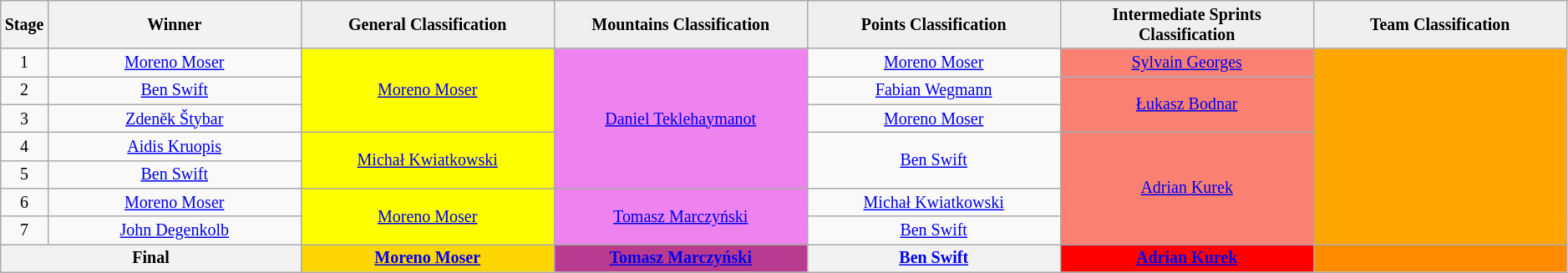<table class="wikitable" style="text-align: center; font-size:smaller;">
<tr style="background-color: #efefef;">
<th width="2%">Stage</th>
<th width="16%">Winner</th>
<th style="background:#efefef;" width="16%"><strong>General Classification</strong><br></th>
<th style="background:#efefef;" width="16%"><strong>Mountains Classification</strong><br></th>
<th style="background:#efefef;" width="16%"><strong>Points Classification</strong><br></th>
<th style="background:#efefef;" width="16%"><strong>Intermediate Sprints Classification</strong><br></th>
<th style="background:#efefef;" width="16%"><strong>Team Classification</strong><br></th>
</tr>
<tr>
<td>1</td>
<td><a href='#'>Moreno Moser</a></td>
<td style="background:yellow;" rowspan=3><a href='#'>Moreno Moser</a></td>
<td style="background:violet;" rowspan=5><a href='#'>Daniel Teklehaymanot</a></td>
<td style="background:offwhite;"><a href='#'>Moreno Moser</a></td>
<td style="background:salmon;"><a href='#'>Sylvain Georges</a></td>
<td style="background:orange;" rowspan=7></td>
</tr>
<tr>
<td>2</td>
<td><a href='#'>Ben Swift</a></td>
<td style="background:offwhite;"><a href='#'>Fabian Wegmann</a></td>
<td style="background:salmon;" rowspan=2><a href='#'>Łukasz Bodnar</a></td>
</tr>
<tr>
<td>3</td>
<td><a href='#'>Zdeněk Štybar</a></td>
<td style="background:offwhite;"><a href='#'>Moreno Moser</a></td>
</tr>
<tr>
<td>4</td>
<td><a href='#'>Aidis Kruopis</a></td>
<td style="background:yellow;" rowspan=2><a href='#'>Michał Kwiatkowski</a></td>
<td style="background:offwhite;" rowspan=2><a href='#'>Ben Swift</a></td>
<td style="background:salmon;" rowspan=4><a href='#'>Adrian Kurek</a></td>
</tr>
<tr>
<td>5</td>
<td><a href='#'>Ben Swift</a></td>
</tr>
<tr>
<td>6</td>
<td><a href='#'>Moreno Moser</a></td>
<td style="background:yellow;" rowspan=2><a href='#'>Moreno Moser</a></td>
<td style="background:violet;" rowspan=2><a href='#'>Tomasz Marczyński</a></td>
<td style="background:offwhite;"><a href='#'>Michał Kwiatkowski</a></td>
</tr>
<tr>
<td>7</td>
<td><a href='#'>John Degenkolb</a></td>
<td style="background:offwhite;"><a href='#'>Ben Swift</a></td>
</tr>
<tr>
<th colspan=2><strong>Final</strong></th>
<th style="background:gold;"><a href='#'>Moreno Moser</a></th>
<th style="background:#B93B8F;"><a href='#'>Tomasz Marczyński</a></th>
<th style="background:offwhite;"><a href='#'>Ben Swift</a></th>
<th style="background:red;"><a href='#'>Adrian Kurek</a></th>
<th style="background:#ff8c00;"></th>
</tr>
</table>
